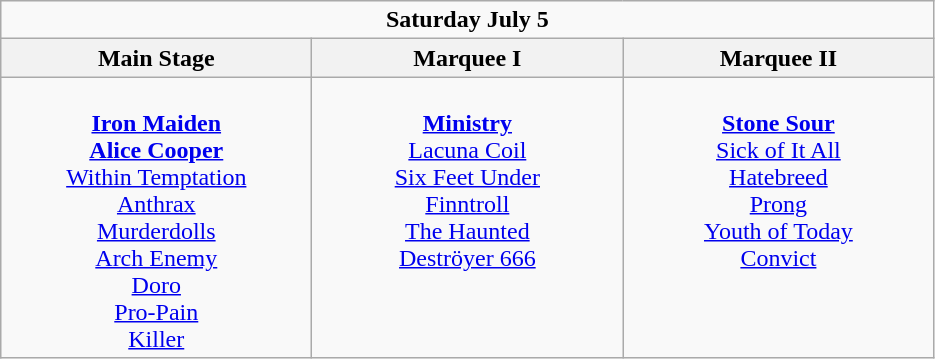<table class="wikitable">
<tr>
<td colspan="3" style="text-align:center;"><strong>Saturday July 5</strong></td>
</tr>
<tr>
<th>Main Stage</th>
<th>Marquee I</th>
<th>Marquee II</th>
</tr>
<tr>
<td style="text-align:center; vertical-align:top; width:200px;"><br><strong><a href='#'>Iron Maiden</a></strong>
<br><strong><a href='#'>Alice Cooper</a></strong>
<br><a href='#'>Within Temptation</a>
<br><a href='#'>Anthrax</a>
<br><a href='#'>Murderdolls</a>
<br><a href='#'>Arch Enemy</a>
<br><a href='#'>Doro</a>
<br><a href='#'>Pro-Pain</a>
<br><a href='#'>Killer</a></td>
<td style="text-align:center; vertical-align:top; width:200px;"><br><strong><a href='#'>Ministry</a></strong>
<br><a href='#'>Lacuna Coil</a>
<br><a href='#'>Six Feet Under</a>
<br><a href='#'>Finntroll</a>
<br><a href='#'>The Haunted</a>
<br><a href='#'>Deströyer 666</a></td>
<td style="text-align:center; vertical-align:top; width:200px;"><br><strong><a href='#'>Stone Sour</a></strong>
<br><a href='#'>Sick of It All</a>
<br><a href='#'>Hatebreed</a>
<br><a href='#'>Prong</a>
<br><a href='#'>Youth of Today</a>
<br><a href='#'>Convict</a></td>
</tr>
</table>
